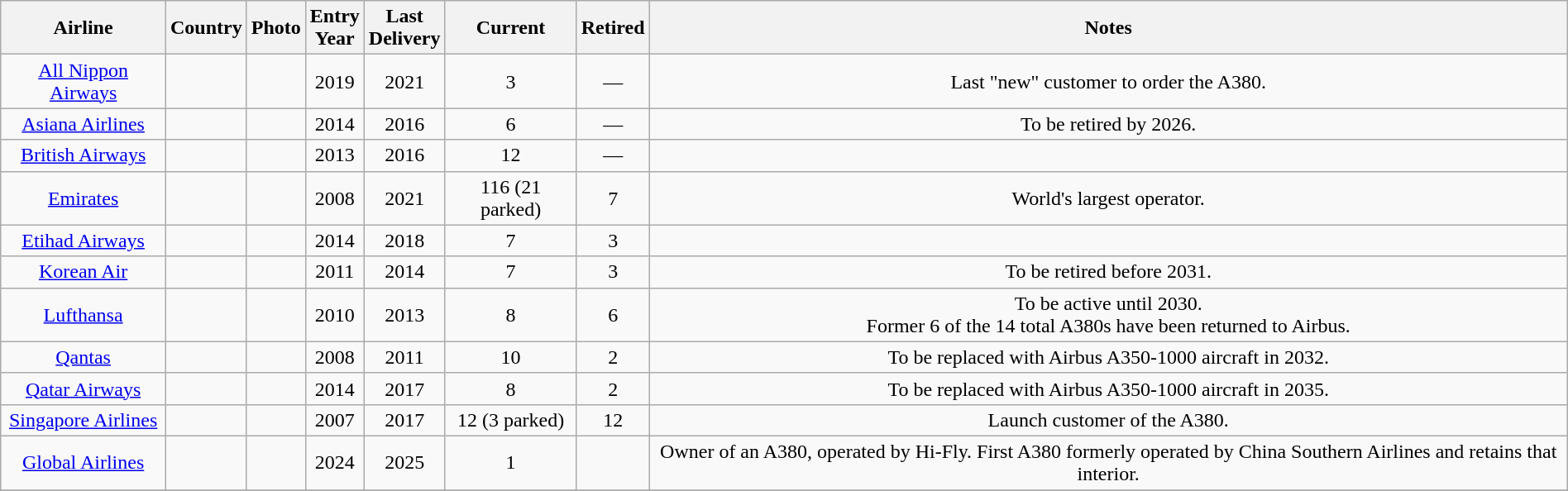<table class="wikitable sortable sticky-header-multi" style="text-align:center;margin:auto;">
<tr>
<th>Airline</th>
<th class="unsortable">Country</th>
<th>Photo</th>
<th>Entry <br> Year</th>
<th>Last <br> Delivery</th>
<th>Current</th>
<th>Retired</th>
<th class="unsortable">Notes</th>
</tr>
<tr>
<td><a href='#'>All Nippon Airways</a></td>
<td></td>
<td></td>
<td>2019</td>
<td>2021</td>
<td>3</td>
<td>—</td>
<td>Last "new" customer to order the A380.</td>
</tr>
<tr>
<td><a href='#'>Asiana Airlines</a></td>
<td></td>
<td></td>
<td>2014</td>
<td>2016</td>
<td>6</td>
<td>—</td>
<td>To be retired by 2026.</td>
</tr>
<tr>
<td><a href='#'>British Airways</a></td>
<td></td>
<td></td>
<td>2013</td>
<td>2016</td>
<td>12</td>
<td>—</td>
<td></td>
</tr>
<tr>
<td><a href='#'>Emirates</a></td>
<td></td>
<td></td>
<td>2008</td>
<td>2021</td>
<td>116 (21 parked)</td>
<td>7</td>
<td>World's largest operator.</td>
</tr>
<tr>
<td><a href='#'>Etihad Airways</a></td>
<td></td>
<td></td>
<td>2014</td>
<td>2018</td>
<td>7</td>
<td>3</td>
<td></td>
</tr>
<tr>
<td><a href='#'>Korean Air</a></td>
<td></td>
<td></td>
<td>2011</td>
<td>2014</td>
<td>7</td>
<td>3</td>
<td>To be retired before 2031.</td>
</tr>
<tr>
<td><a href='#'>Lufthansa</a></td>
<td></td>
<td></td>
<td>2010</td>
<td>2013</td>
<td>8</td>
<td>6</td>
<td>To be active until 2030. <br> Former 6 of the 14 total A380s have been returned to Airbus.</td>
</tr>
<tr>
<td><a href='#'>Qantas</a></td>
<td></td>
<td></td>
<td>2008</td>
<td>2011</td>
<td>10</td>
<td>2</td>
<td>To be replaced with Airbus A350-1000 aircraft in 2032.</td>
</tr>
<tr>
<td><a href='#'>Qatar Airways</a></td>
<td></td>
<td></td>
<td>2014</td>
<td>2017</td>
<td>8</td>
<td>2</td>
<td>To be replaced with Airbus A350-1000 aircraft in 2035.</td>
</tr>
<tr>
<td><a href='#'>Singapore Airlines</a></td>
<td></td>
<td></td>
<td>2007</td>
<td>2017</td>
<td>12 (3 parked)</td>
<td>12</td>
<td>Launch customer of the A380.</td>
</tr>
<tr>
<td><a href='#'>Global Airlines</a></td>
<td></td>
<td></td>
<td>2024</td>
<td>2025</td>
<td>1</td>
<td></td>
<td>Owner of an A380, operated by Hi-Fly. First A380 formerly operated by China Southern Airlines and retains that interior.</td>
</tr>
<tr>
</tr>
</table>
